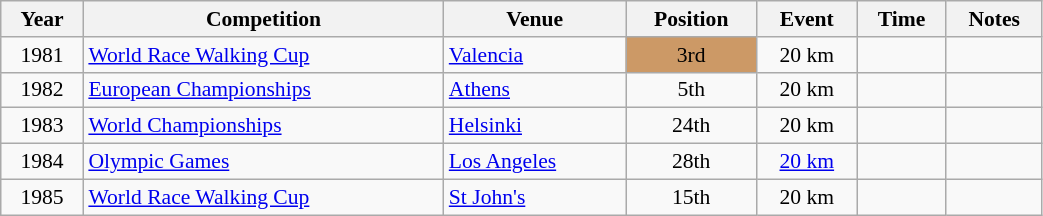<table class="wikitable" width=55% style="font-size:90%; text-align:center;">
<tr>
<th>Year</th>
<th>Competition</th>
<th>Venue</th>
<th>Position</th>
<th>Event</th>
<th>Time</th>
<th>Notes</th>
</tr>
<tr>
<td>1981</td>
<td align=left><a href='#'>World Race Walking Cup</a></td>
<td align=left> <a href='#'>Valencia</a></td>
<td bgcolor="cc9966">3rd</td>
<td>20 km</td>
<td></td>
<td></td>
</tr>
<tr>
<td>1982</td>
<td align=left><a href='#'>European Championships</a></td>
<td align=left> <a href='#'>Athens</a></td>
<td>5th</td>
<td>20 km</td>
<td></td>
<td></td>
</tr>
<tr>
<td>1983</td>
<td align=left><a href='#'>World Championships</a></td>
<td align=left> <a href='#'>Helsinki</a></td>
<td align="center">24th</td>
<td>20 km</td>
<td></td>
<td></td>
</tr>
<tr>
<td>1984</td>
<td align=left><a href='#'>Olympic Games</a></td>
<td align=left> <a href='#'>Los Angeles</a></td>
<td align="center">28th</td>
<td><a href='#'>20 km</a></td>
<td></td>
<td></td>
</tr>
<tr>
<td>1985</td>
<td align=left><a href='#'>World Race Walking Cup</a></td>
<td align=left> <a href='#'>St John's</a></td>
<td>15th</td>
<td>20 km</td>
<td></td>
<td></td>
</tr>
</table>
